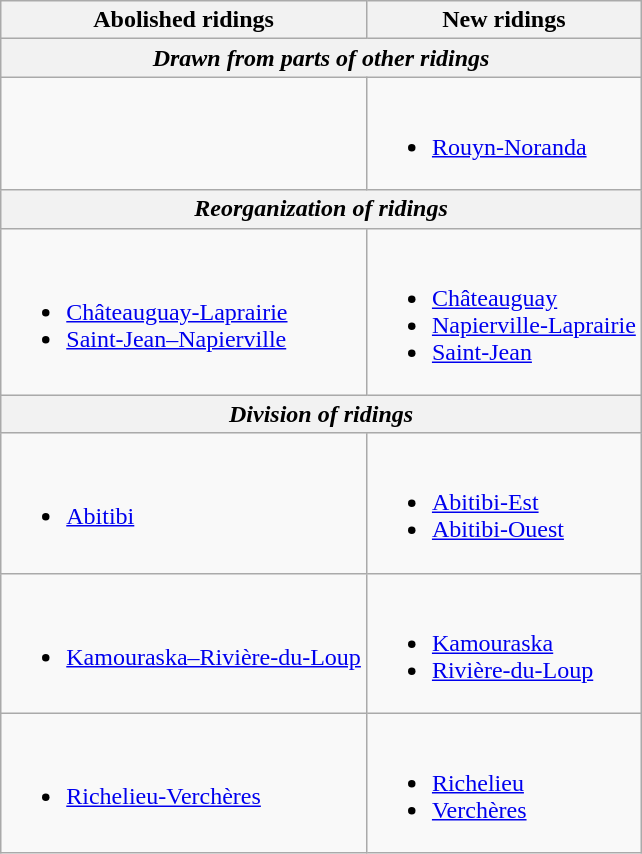<table class="wikitable">
<tr>
<th>Abolished ridings</th>
<th>New ridings</th>
</tr>
<tr>
<th colspan="2"><em>Drawn from parts of other ridings</em></th>
</tr>
<tr>
<td></td>
<td><br><ul><li><a href='#'>Rouyn-Noranda</a></li></ul></td>
</tr>
<tr>
<th colspan="2"><em>Reorganization of ridings</em></th>
</tr>
<tr>
<td><br><ul><li><a href='#'>Châteauguay-Laprairie</a></li><li><a href='#'>Saint-Jean–Napierville</a></li></ul></td>
<td><br><ul><li><a href='#'>Châteauguay</a></li><li><a href='#'>Napierville-Laprairie</a></li><li><a href='#'>Saint-Jean</a></li></ul></td>
</tr>
<tr>
<th colspan="2"><em>Division of ridings</em></th>
</tr>
<tr>
<td><br><ul><li><a href='#'>Abitibi</a></li></ul></td>
<td><br><ul><li><a href='#'>Abitibi-Est</a></li><li><a href='#'>Abitibi-Ouest</a></li></ul></td>
</tr>
<tr>
<td><br><ul><li><a href='#'>Kamouraska–Rivière-du-Loup</a></li></ul></td>
<td><br><ul><li><a href='#'>Kamouraska</a></li><li><a href='#'>Rivière-du-Loup</a></li></ul></td>
</tr>
<tr>
<td><br><ul><li><a href='#'>Richelieu-Verchères</a></li></ul></td>
<td><br><ul><li><a href='#'>Richelieu</a></li><li><a href='#'>Verchères</a></li></ul></td>
</tr>
</table>
